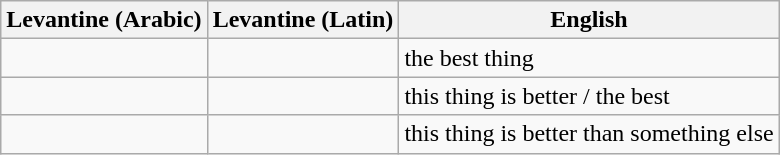<table class="wikitable">
<tr>
<th>Levantine (Arabic)</th>
<th>Levantine (Latin)</th>
<th>English</th>
</tr>
<tr>
<td style="text-align:right;"></td>
<td></td>
<td>the best thing</td>
</tr>
<tr>
<td style="text-align:right;"></td>
<td></td>
<td>this thing is better / the best</td>
</tr>
<tr>
<td style="text-align:right;"></td>
<td></td>
<td>this thing is better than something else</td>
</tr>
</table>
